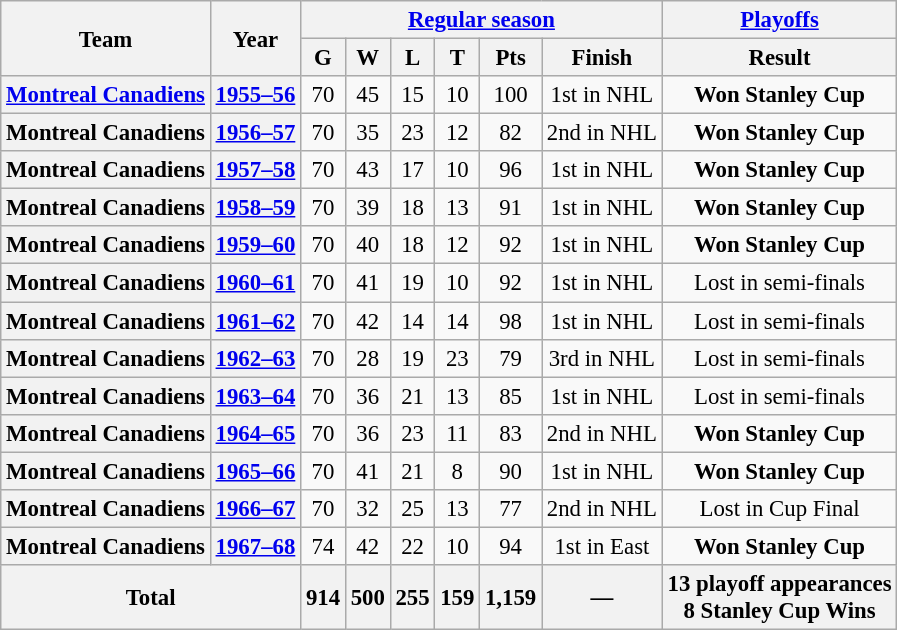<table class="wikitable" style="font-size: 95%; text-align:center;">
<tr>
<th rowspan="2">Team</th>
<th rowspan="2">Year</th>
<th colspan="6"><a href='#'>Regular season</a></th>
<th colspan="1"><a href='#'>Playoffs</a></th>
</tr>
<tr>
<th>G</th>
<th>W</th>
<th>L</th>
<th>T</th>
<th>Pts</th>
<th>Finish</th>
<th>Result</th>
</tr>
<tr>
<th><a href='#'>Montreal Canadiens</a></th>
<th><a href='#'>1955–56</a></th>
<td>70</td>
<td>45</td>
<td>15</td>
<td>10</td>
<td>100</td>
<td>1st in NHL</td>
<td><strong>Won Stanley Cup</strong></td>
</tr>
<tr>
<th>Montreal Canadiens</th>
<th><a href='#'>1956–57</a></th>
<td>70</td>
<td>35</td>
<td>23</td>
<td>12</td>
<td>82</td>
<td>2nd in NHL</td>
<td><strong>Won Stanley Cup</strong></td>
</tr>
<tr>
<th>Montreal Canadiens</th>
<th><a href='#'>1957–58</a></th>
<td>70</td>
<td>43</td>
<td>17</td>
<td>10</td>
<td>96</td>
<td>1st in NHL</td>
<td><strong>Won Stanley Cup</strong></td>
</tr>
<tr>
<th>Montreal Canadiens</th>
<th><a href='#'>1958–59</a></th>
<td>70</td>
<td>39</td>
<td>18</td>
<td>13</td>
<td>91</td>
<td>1st in NHL</td>
<td><strong>Won Stanley Cup</strong></td>
</tr>
<tr>
<th>Montreal Canadiens</th>
<th><a href='#'>1959–60</a></th>
<td>70</td>
<td>40</td>
<td>18</td>
<td>12</td>
<td>92</td>
<td>1st in NHL</td>
<td><strong>Won Stanley Cup</strong></td>
</tr>
<tr>
<th>Montreal Canadiens</th>
<th><a href='#'>1960–61</a></th>
<td>70</td>
<td>41</td>
<td>19</td>
<td>10</td>
<td>92</td>
<td>1st in NHL</td>
<td>Lost in semi-finals</td>
</tr>
<tr>
<th>Montreal Canadiens</th>
<th><a href='#'>1961–62</a></th>
<td>70</td>
<td>42</td>
<td>14</td>
<td>14</td>
<td>98</td>
<td>1st in NHL</td>
<td>Lost in semi-finals</td>
</tr>
<tr>
<th>Montreal Canadiens</th>
<th><a href='#'>1962–63</a></th>
<td>70</td>
<td>28</td>
<td>19</td>
<td>23</td>
<td>79</td>
<td>3rd in NHL</td>
<td>Lost in semi-finals</td>
</tr>
<tr>
<th>Montreal Canadiens</th>
<th><a href='#'>1963–64</a></th>
<td>70</td>
<td>36</td>
<td>21</td>
<td>13</td>
<td>85</td>
<td>1st in NHL</td>
<td>Lost in semi-finals</td>
</tr>
<tr>
<th>Montreal Canadiens</th>
<th><a href='#'>1964–65</a></th>
<td>70</td>
<td>36</td>
<td>23</td>
<td>11</td>
<td>83</td>
<td>2nd in NHL</td>
<td><strong>Won Stanley Cup</strong></td>
</tr>
<tr>
<th>Montreal Canadiens</th>
<th><a href='#'>1965–66</a></th>
<td>70</td>
<td>41</td>
<td>21</td>
<td>8</td>
<td>90</td>
<td>1st in NHL</td>
<td><strong>Won Stanley Cup</strong></td>
</tr>
<tr>
<th>Montreal Canadiens</th>
<th><a href='#'>1966–67</a></th>
<td>70</td>
<td>32</td>
<td>25</td>
<td>13</td>
<td>77</td>
<td>2nd in NHL</td>
<td>Lost in Cup Final</td>
</tr>
<tr>
<th>Montreal Canadiens</th>
<th><a href='#'>1967–68</a></th>
<td>74</td>
<td>42</td>
<td>22</td>
<td>10</td>
<td>94</td>
<td>1st in East</td>
<td><strong>Won Stanley Cup</strong></td>
</tr>
<tr>
<th colspan="2">Total</th>
<th>914</th>
<th>500</th>
<th>255</th>
<th>159</th>
<th>1,159</th>
<th>—</th>
<th>13 playoff appearances<br>8 Stanley Cup Wins</th>
</tr>
</table>
